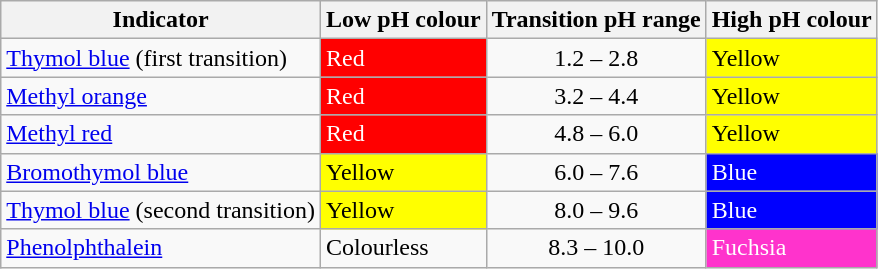<table class="wikitable">
<tr>
<th>Indicator</th>
<th>Low pH colour</th>
<th>Transition pH range</th>
<th>High pH colour</th>
</tr>
<tr>
<td><a href='#'>Thymol blue</a> (first transition)</td>
<td style="background:red; color:white">Red</td>
<td style="text-align:center;">1.2 – 2.8</td>
<td style="background:yellow;">Yellow</td>
</tr>
<tr>
<td><a href='#'>Methyl orange</a></td>
<td style="background:red; color:white">Red</td>
<td style="text-align:center;">3.2 – 4.4</td>
<td style="background:yellow;">Yellow</td>
</tr>
<tr>
<td><a href='#'>Methyl red</a></td>
<td style="background:red; color:white">Red</td>
<td style="text-align:center;">4.8 – 6.0</td>
<td style="background:yellow; color:black">Yellow</td>
</tr>
<tr>
<td><a href='#'>Bromothymol blue</a></td>
<td style="background:yellow;">Yellow</td>
<td style="text-align:center;">6.0 – 7.6</td>
<td style="background:blue; color:white">Blue</td>
</tr>
<tr>
<td><a href='#'>Thymol blue</a> (second transition)</td>
<td style="background:yellow;">Yellow</td>
<td style="text-align:center;">8.0 – 9.6</td>
<td style="background:blue; color:white">Blue</td>
</tr>
<tr>
<td><a href='#'>Phenolphthalein</a></td>
<td>Colourless</td>
<td style="text-align:center;">8.3 – 10.0</td>
<td style="background:#ff33cc;; color:white">Fuchsia</td>
</tr>
</table>
